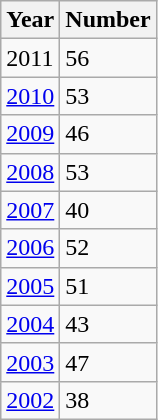<table class="wikitable sortable" style="text-align: left">
<tr>
<th>Year</th>
<th>Number</th>
</tr>
<tr>
<td>2011</td>
<td>56</td>
</tr>
<tr>
<td><a href='#'>2010</a></td>
<td>53</td>
</tr>
<tr>
<td><a href='#'>2009</a></td>
<td>46</td>
</tr>
<tr>
<td><a href='#'>2008</a></td>
<td>53</td>
</tr>
<tr>
<td><a href='#'>2007</a></td>
<td>40</td>
</tr>
<tr>
<td><a href='#'>2006</a></td>
<td>52</td>
</tr>
<tr>
<td><a href='#'>2005</a></td>
<td>51</td>
</tr>
<tr>
<td><a href='#'>2004</a></td>
<td>43</td>
</tr>
<tr>
<td><a href='#'>2003</a></td>
<td>47</td>
</tr>
<tr>
<td><a href='#'>2002</a></td>
<td>38</td>
</tr>
</table>
